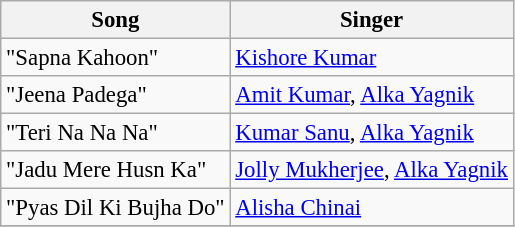<table class="wikitable" style="font-size:95%;">
<tr>
<th>Song</th>
<th>Singer</th>
</tr>
<tr>
<td>"Sapna Kahoon"</td>
<td><a href='#'>Kishore Kumar</a></td>
</tr>
<tr>
<td>"Jeena Padega"</td>
<td><a href='#'>Amit Kumar</a>, <a href='#'>Alka Yagnik</a></td>
</tr>
<tr>
<td>"Teri Na Na Na"</td>
<td><a href='#'>Kumar Sanu</a>, <a href='#'>Alka Yagnik</a></td>
</tr>
<tr>
<td>"Jadu Mere Husn Ka"</td>
<td><a href='#'>Jolly Mukherjee</a>, <a href='#'>Alka Yagnik</a></td>
</tr>
<tr>
<td>"Pyas Dil Ki Bujha Do"</td>
<td><a href='#'>Alisha Chinai</a></td>
</tr>
<tr>
</tr>
</table>
